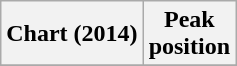<table class="wikitable">
<tr>
<th>Chart (2014)</th>
<th>Peak<br>position</th>
</tr>
<tr>
</tr>
</table>
